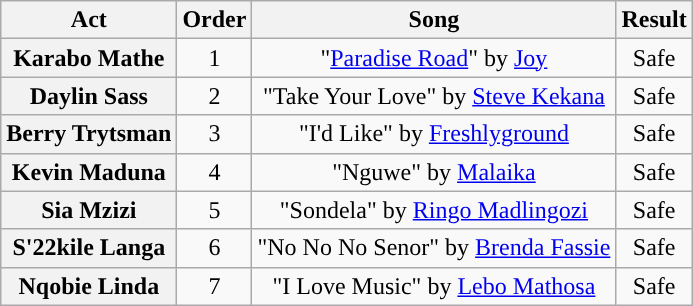<table class="wikitable plainrowheaders" style="text-align:center;">
<tr>
<th scope"col">Act</th>
<th scope"col">Order</th>
<th scope"col">Song</th>
<th scope"col">Result</th>
</tr>
<tr>
<th scope=row>Karabo Mathe</th>
<td>1</td>
<td>"<a href='#'>Paradise Road</a>" by <a href='#'>Joy</a></td>
<td>Safe</td>
</tr>
<tr>
<th scope=row>Daylin Sass</th>
<td>2</td>
<td>"Take Your Love" by <a href='#'>Steve Kekana</a></td>
<td>Safe</td>
</tr>
<tr>
<th scope=row>Berry Trytsman</th>
<td>3</td>
<td>"I'd Like" by <a href='#'>Freshlyground</a></td>
<td>Safe</td>
</tr>
<tr>
<th scope=row>Kevin Maduna</th>
<td>4</td>
<td>"Nguwe" by <a href='#'>Malaika</a></td>
<td>Safe</td>
</tr>
<tr>
<th scope=row>Sia Mzizi</th>
<td>5</td>
<td>"Sondela" by <a href='#'>Ringo Madlingozi</a></td>
<td>Safe</td>
</tr>
<tr>
<th scope=row>S'22kile Langa</th>
<td>6</td>
<td>"No No No Senor" by <a href='#'>Brenda Fassie</a></td>
<td>Safe</td>
</tr>
<tr>
<th scope=row>Nqobie Linda</th>
<td>7</td>
<td>"I Love Music" by <a href='#'>Lebo Mathosa</a></td>
<td>Safe</td>
</tr>
</table>
